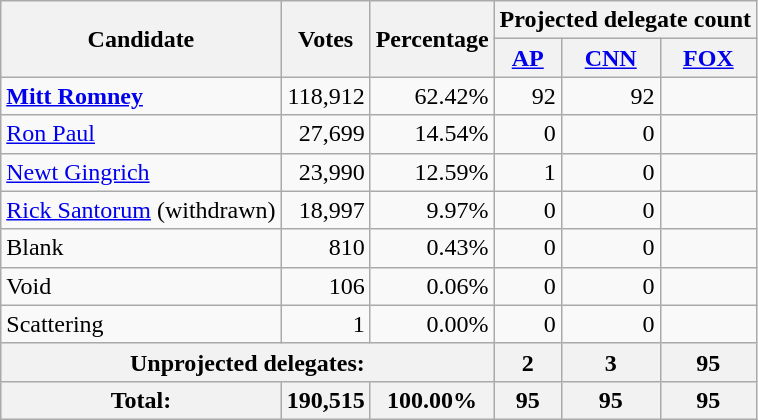<table class="wikitable" style="text-align:right;">
<tr>
<th rowspan="2">Candidate</th>
<th rowspan="2">Votes</th>
<th rowspan="2">Percentage</th>
<th colspan="3">Projected delegate count</th>
</tr>
<tr>
<th><a href='#'>AP</a></th>
<th><a href='#'>CNN</a><br></th>
<th><a href='#'>FOX</a><br></th>
</tr>
<tr>
<td style="text-align:left;"> <strong><a href='#'>Mitt Romney</a></strong></td>
<td>118,912</td>
<td>62.42%</td>
<td>92</td>
<td>92</td>
<td></td>
</tr>
<tr>
<td style="text-align:left;"><a href='#'>Ron Paul</a></td>
<td>27,699</td>
<td>14.54%</td>
<td>0</td>
<td>0</td>
<td></td>
</tr>
<tr>
<td style="text-align:left;"><a href='#'>Newt Gingrich</a></td>
<td>23,990</td>
<td>12.59%</td>
<td>1</td>
<td>0</td>
<td></td>
</tr>
<tr>
<td style="text-align:left;"><a href='#'>Rick Santorum</a> (withdrawn)</td>
<td>18,997</td>
<td>9.97%</td>
<td>0</td>
<td>0</td>
<td></td>
</tr>
<tr>
<td style="text-align:left;">Blank</td>
<td>810</td>
<td>0.43%</td>
<td>0</td>
<td>0</td>
<td></td>
</tr>
<tr>
<td style="text-align:left;">Void</td>
<td>106</td>
<td>0.06%</td>
<td>0</td>
<td>0</td>
<td></td>
</tr>
<tr>
<td style="text-align:left;">Scattering</td>
<td>1</td>
<td>0.00%</td>
<td>0</td>
<td>0</td>
<td></td>
</tr>
<tr style="background:#eee;">
<th colspan="3">Unprojected delegates:</th>
<th>2</th>
<th>3</th>
<th>95</th>
</tr>
<tr style="background:#eee;">
<th>Total:</th>
<th>190,515</th>
<th>100.00%</th>
<th>95</th>
<th>95</th>
<th>95</th>
</tr>
</table>
